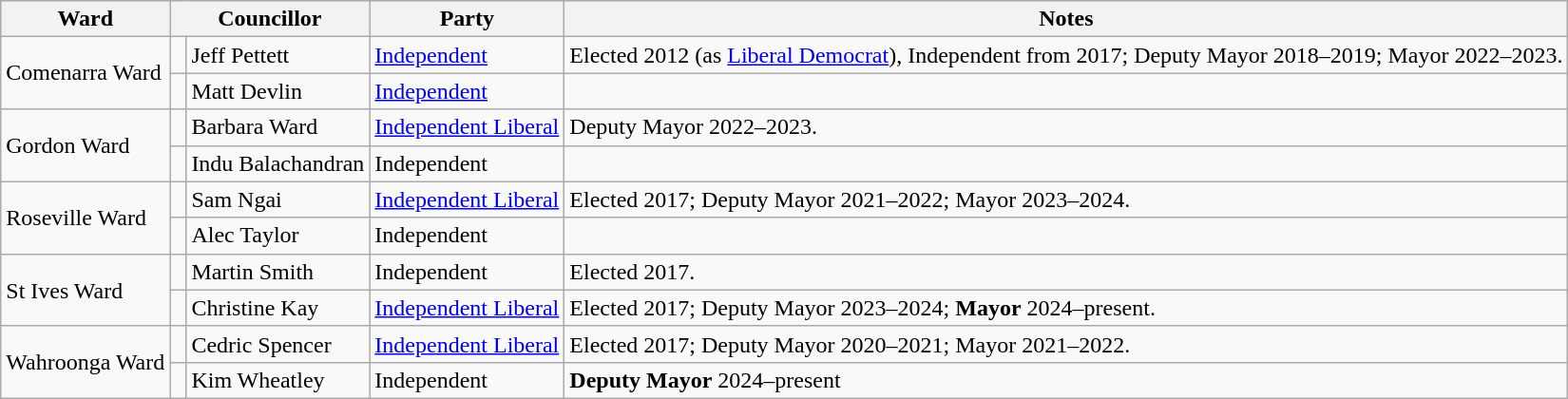<table class="wikitable">
<tr>
<th>Ward</th>
<th colspan="2">Councillor</th>
<th>Party</th>
<th>Notes</th>
</tr>
<tr>
<td rowspan="2">Comenarra Ward</td>
<td> </td>
<td>Jeff Pettett</td>
<td><a href='#'>Independent</a></td>
<td>Elected 2012 (as <a href='#'>Liberal Democrat</a>), Independent from 2017; Deputy Mayor 2018–2019; Mayor 2022–2023.</td>
</tr>
<tr>
<td> </td>
<td>Matt Devlin</td>
<td><a href='#'>Independent</a></td>
<td></td>
</tr>
<tr>
<td rowspan="2">Gordon Ward</td>
<td> </td>
<td>Barbara Ward</td>
<td><a href='#'>Independent Liberal</a></td>
<td>Deputy Mayor 2022–2023.</td>
</tr>
<tr>
<td> </td>
<td>Indu Balachandran</td>
<td>Independent</td>
<td></td>
</tr>
<tr>
<td rowspan="2">Roseville Ward</td>
<td> </td>
<td>Sam Ngai</td>
<td><a href='#'>Independent Liberal</a></td>
<td>Elected 2017; Deputy Mayor 2021–2022; Mayor 2023–2024.</td>
</tr>
<tr>
<td> </td>
<td>Alec Taylor</td>
<td>Independent</td>
<td></td>
</tr>
<tr>
<td rowspan="2">St Ives Ward</td>
<td> </td>
<td>Martin Smith</td>
<td>Independent</td>
<td>Elected 2017.</td>
</tr>
<tr>
<td> </td>
<td>Christine Kay</td>
<td><a href='#'>Independent Liberal</a></td>
<td>Elected 2017; Deputy Mayor 2023–2024; <strong>Mayor</strong> 2024–present.</td>
</tr>
<tr>
<td rowspan="2">Wahroonga Ward</td>
<td> </td>
<td>Cedric Spencer</td>
<td><a href='#'>Independent Liberal</a></td>
<td>Elected 2017; Deputy Mayor 2020–2021; Mayor 2021–2022.</td>
</tr>
<tr>
<td> </td>
<td>Kim Wheatley</td>
<td>Independent</td>
<td><strong>Deputy Mayor</strong> 2024–present</td>
</tr>
</table>
